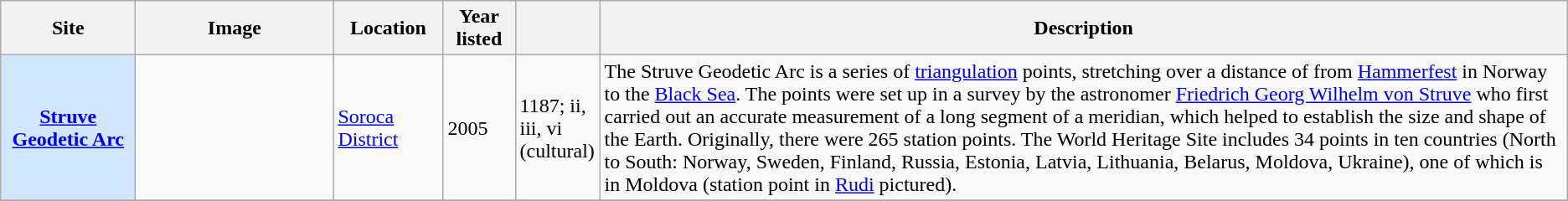<table class="wikitable sortable plainrowheaders">
<tr>
<th style="width:100px;" scope="col">Site</th>
<th class="unsortable"  style="width:150px;" scope="col">Image</th>
<th style="width:80px;" scope="col">Location</th>
<th style="width:50px;" scope="col">Year listed</th>
<th style="width:60px;" scope="col" data-sort-type="number"></th>
<th scope="col" class="unsortable">Description</th>
</tr>
<tr>
<th scope="row" style="background:#D0E7FF;"><a href='#'>Struve Geodetic Arc</a></th>
<td></td>
<td><a href='#'>Soroca District</a></td>
<td>2005</td>
<td>1187; ii, iii, vi (cultural)</td>
<td>The Struve Geodetic Arc is a series of <a href='#'>triangulation</a> points, stretching over a distance of  from <a href='#'>Hammerfest</a> in Norway to the <a href='#'>Black Sea</a>. The points were set up in a survey by the astronomer <a href='#'>Friedrich Georg Wilhelm von Struve</a> who first carried out an accurate measurement of a long segment of a meridian, which helped to establish the size and shape of the Earth. Originally, there were 265 station points. The World Heritage Site includes 34 points in ten countries (North to South: Norway, Sweden, Finland, Russia, Estonia, Latvia, Lithuania, Belarus, Moldova, Ukraine), one of which is in Moldova (station point in <a href='#'>Rudi</a> pictured).</td>
</tr>
<tr>
</tr>
</table>
